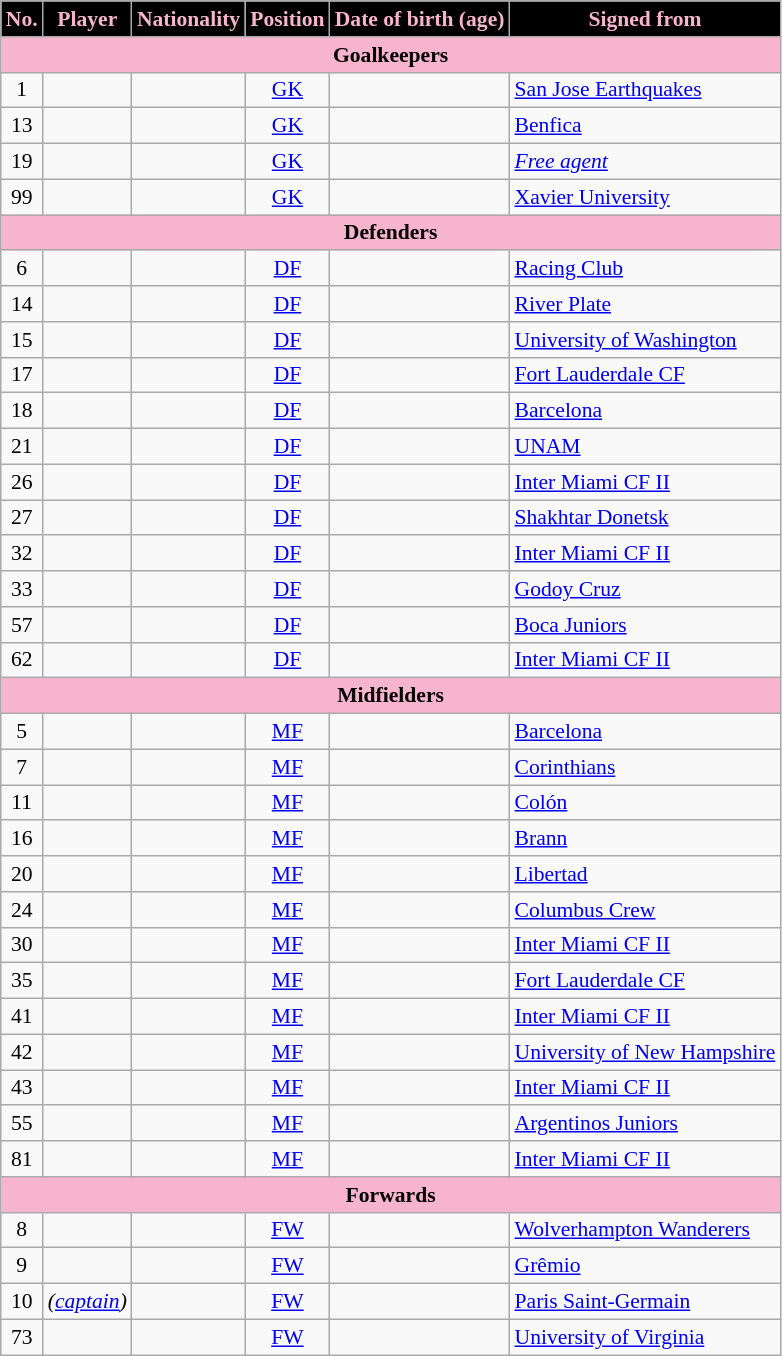<table class="wikitable sortable" style="text-align:center; font-size:90%;">
<tr>
<th style="background:#000000; color:#F7B5CD; text-align:center;">No.</th>
<th style="background:#000000; color:#F7B5CD; text-align:center;">Player</th>
<th style="background:#000000; color:#F7B5CD; text-align:center;">Nationality</th>
<th style="background:#000000; color:#F7B5CD; text-align:center;">Position</th>
<th style="background:#000000; color:#F7B5CD; text-align:center;">Date of birth (age)</th>
<th style="background:#000000; color:#F7B5CD; text-align:center;">Signed from</th>
</tr>
<tr class="sortbottom">
<td colspan="7" style="background:#F7B5CD; color:#000000; text-align:center"><strong>Goalkeepers</strong></td>
</tr>
<tr>
<td>1</td>
<td></td>
<td></td>
<td><a href='#'>GK</a></td>
<td></td>
<td style="text-align:left"> <a href='#'>San Jose Earthquakes</a></td>
</tr>
<tr>
<td>13</td>
<td></td>
<td></td>
<td><a href='#'>GK</a></td>
<td></td>
<td style="text-align:left"> <a href='#'>Benfica</a></td>
</tr>
<tr>
<td>19</td>
<td></td>
<td></td>
<td><a href='#'>GK</a></td>
<td></td>
<td style="text-align:left"><em><a href='#'>Free agent</a></em></td>
</tr>
<tr>
<td>99</td>
<td></td>
<td></td>
<td><a href='#'>GK</a></td>
<td></td>
<td style="text-align:left"> <a href='#'>Xavier University</a></td>
</tr>
<tr class="sortbottom">
<td colspan="7" style="background:#F7B5CD; color:#000000; text-align:center"><strong>Defenders</strong></td>
</tr>
<tr>
<td>6</td>
<td></td>
<td></td>
<td><a href='#'>DF</a></td>
<td></td>
<td style="text-align:left"> <a href='#'>Racing Club</a></td>
</tr>
<tr>
<td>14</td>
<td></td>
<td></td>
<td><a href='#'>DF</a></td>
<td></td>
<td style="text-align:left"> <a href='#'>River Plate</a></td>
</tr>
<tr>
<td>15</td>
<td></td>
<td></td>
<td><a href='#'>DF</a></td>
<td></td>
<td style="text-align:left"> <a href='#'>University of Washington</a></td>
</tr>
<tr>
<td>17</td>
<td></td>
<td></td>
<td><a href='#'>DF</a></td>
<td></td>
<td style="text-align:left"> <a href='#'>Fort Lauderdale CF</a></td>
</tr>
<tr>
<td>18</td>
<td></td>
<td></td>
<td><a href='#'>DF</a></td>
<td></td>
<td style="text-align:left"> <a href='#'>Barcelona</a></td>
</tr>
<tr>
<td>21</td>
<td></td>
<td></td>
<td><a href='#'>DF</a></td>
<td></td>
<td style="text-align:left"> <a href='#'>UNAM</a></td>
</tr>
<tr>
<td>26</td>
<td></td>
<td></td>
<td><a href='#'>DF</a></td>
<td></td>
<td style="text-align:left"> <a href='#'>Inter Miami CF II</a></td>
</tr>
<tr>
<td>27</td>
<td></td>
<td></td>
<td><a href='#'>DF</a></td>
<td></td>
<td style="text-align:left"> <a href='#'>Shakhtar Donetsk</a></td>
</tr>
<tr>
<td>32</td>
<td></td>
<td></td>
<td><a href='#'>DF</a></td>
<td></td>
<td style="text-align:left"> <a href='#'>Inter Miami CF II</a></td>
</tr>
<tr>
<td>33</td>
<td></td>
<td></td>
<td><a href='#'>DF</a></td>
<td></td>
<td style="text-align:left"> <a href='#'>Godoy Cruz</a></td>
</tr>
<tr>
<td>57</td>
<td></td>
<td></td>
<td><a href='#'>DF</a></td>
<td></td>
<td style="text-align:left"> <a href='#'>Boca Juniors</a></td>
</tr>
<tr>
<td>62</td>
<td></td>
<td></td>
<td><a href='#'>DF</a></td>
<td></td>
<td style="text-align:left"> <a href='#'>Inter Miami CF II</a></td>
</tr>
<tr class="sortbottom">
<td colspan="7" style="background:#F7B5CD; color:#000000; text-align:center"><strong>Midfielders</strong></td>
</tr>
<tr>
<td>5</td>
<td></td>
<td></td>
<td><a href='#'>MF</a></td>
<td></td>
<td style="text-align:left"> <a href='#'>Barcelona</a></td>
</tr>
<tr>
<td>7</td>
<td></td>
<td></td>
<td><a href='#'>MF</a></td>
<td></td>
<td style="text-align:left"> <a href='#'>Corinthians</a></td>
</tr>
<tr>
<td>11</td>
<td></td>
<td></td>
<td><a href='#'>MF</a></td>
<td></td>
<td style="text-align:left"> <a href='#'>Colón</a></td>
</tr>
<tr>
<td>16</td>
<td></td>
<td></td>
<td><a href='#'>MF</a></td>
<td></td>
<td style="text-align:left"> <a href='#'>Brann</a></td>
</tr>
<tr>
<td>20</td>
<td></td>
<td></td>
<td><a href='#'>MF</a></td>
<td></td>
<td style="text-align:left"> <a href='#'>Libertad</a></td>
</tr>
<tr>
<td>24</td>
<td></td>
<td></td>
<td><a href='#'>MF</a></td>
<td></td>
<td style="text-align:left"> <a href='#'>Columbus Crew</a></td>
</tr>
<tr>
<td>30</td>
<td></td>
<td></td>
<td><a href='#'>MF</a></td>
<td></td>
<td style="text-align:left"> <a href='#'>Inter Miami CF II</a></td>
</tr>
<tr>
<td>35</td>
<td></td>
<td></td>
<td><a href='#'>MF</a></td>
<td></td>
<td style="text-align:left"> <a href='#'>Fort Lauderdale CF</a></td>
</tr>
<tr>
<td>41</td>
<td></td>
<td></td>
<td><a href='#'>MF</a></td>
<td></td>
<td style="text-align:left"> <a href='#'>Inter Miami CF II</a></td>
</tr>
<tr>
<td>42</td>
<td></td>
<td></td>
<td><a href='#'>MF</a></td>
<td></td>
<td style="text-align:left"> <a href='#'>University of New Hampshire</a></td>
</tr>
<tr>
<td>43</td>
<td></td>
<td></td>
<td><a href='#'>MF</a></td>
<td></td>
<td style="text-align:left"> <a href='#'>Inter Miami CF II</a></td>
</tr>
<tr>
<td>55</td>
<td></td>
<td></td>
<td><a href='#'>MF</a></td>
<td></td>
<td style="text-align:left"> <a href='#'>Argentinos Juniors</a></td>
</tr>
<tr>
<td>81</td>
<td></td>
<td></td>
<td><a href='#'>MF</a></td>
<td></td>
<td style="text-align:left"> <a href='#'>Inter Miami CF II</a></td>
</tr>
<tr class="sortbottom">
<td colspan="7" style="background:#F7B5CD; color:#000000; text-align:center"><strong>Forwards</strong></td>
</tr>
<tr>
<td>8</td>
<td></td>
<td></td>
<td><a href='#'>FW</a></td>
<td></td>
<td style="text-align:left"> <a href='#'>Wolverhampton Wanderers</a></td>
</tr>
<tr>
<td>9</td>
<td></td>
<td></td>
<td><a href='#'>FW</a></td>
<td></td>
<td style="text-align:left"> <a href='#'>Grêmio</a></td>
</tr>
<tr>
<td>10</td>
<td> <em>(<a href='#'>captain</a>)</em></td>
<td></td>
<td><a href='#'>FW</a></td>
<td></td>
<td style="text-align:left"> <a href='#'>Paris Saint-Germain</a></td>
</tr>
<tr>
<td>73</td>
<td></td>
<td></td>
<td><a href='#'>FW</a></td>
<td></td>
<td style="text-align:left"> <a href='#'>University of Virginia</a></td>
</tr>
</table>
